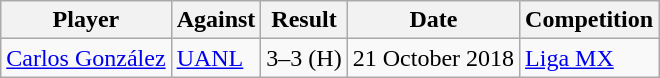<table class="wikitable">
<tr>
<th>Player</th>
<th>Against</th>
<th>Result</th>
<th>Date</th>
<th>Competition</th>
</tr>
<tr>
<td> <a href='#'>Carlos González</a></td>
<td><a href='#'>UANL</a></td>
<td>3–3 (H)</td>
<td>21 October 2018</td>
<td><a href='#'>Liga MX</a></td>
</tr>
</table>
